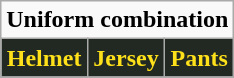<table class="wikitable" style="display: inline-table;">
<tr>
<td align="center" Colspan="3"><strong>Uniform combination</strong></td>
</tr>
<tr align="center">
<td style="background:#222922; color:#fee11a"><strong>Helmet</strong></td>
<td style="background:#222922; color:#fee11a"><strong>Jersey</strong></td>
<td style="background:#222922; color:#fee11a"><strong>Pants</strong></td>
</tr>
</table>
